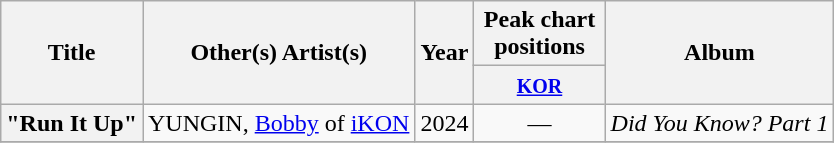<table class="wikitable plainrowheaders" style="text-align:center">
<tr>
<th rowspan="2" scope="col">Title</th>
<th rowspan="2" scope="col">Other(s) Artist(s)</th>
<th rowspan="2" scope="col">Year</th>
<th colspan="1" scope="col" style="width:5em;">Peak chart positions</th>
<th rowspan="2">Album</th>
</tr>
<tr>
<th><small><a href='#'>KOR</a></small></th>
</tr>
<tr>
<th scope="row">"Run It Up"</th>
<td>YUNGIN, <a href='#'>Bobby</a> of <a href='#'>iKON</a></td>
<td>2024</td>
<td>—</td>
<td><em>Did You Know? Part 1</em></td>
</tr>
<tr>
</tr>
</table>
